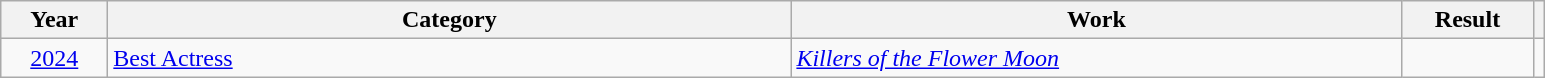<table class="wikitable">
<tr>
<th scope="col" style="width:4em;">Year</th>
<th scope="col" style="width:28em;">Category</th>
<th scope="col" style="width:25em;">Work</th>
<th scope="col" style="width:5em;">Result</th>
<th></th>
</tr>
<tr>
<td style="text-align:center;"><a href='#'>2024</a></td>
<td><a href='#'>Best Actress</a></td>
<td><em><a href='#'>Killers of the Flower Moon</a></em></td>
<td></td>
<td align="center"></td>
</tr>
</table>
